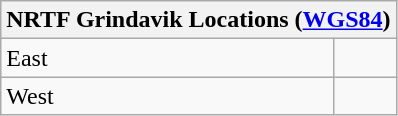<table class="wikitable">
<tr>
<th colspan=2>NRTF Grindavik Locations (<a href='#'>WGS84</a>)</th>
</tr>
<tr>
<td>East</td>
<td></td>
</tr>
<tr>
<td>West</td>
<td></td>
</tr>
</table>
